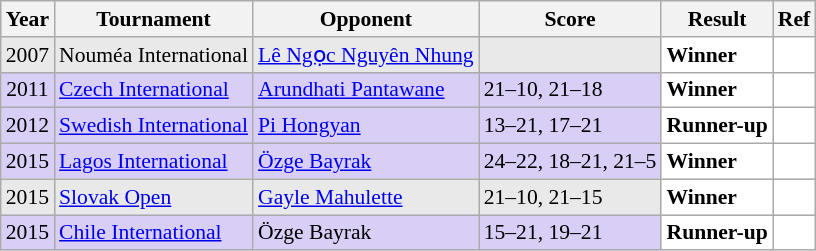<table class="sortable wikitable" style="font-size: 90%;">
<tr>
<th>Year</th>
<th>Tournament</th>
<th>Opponent</th>
<th>Score</th>
<th>Result</th>
<th>Ref</th>
</tr>
<tr style="background:#E9E9E9">
<td align="center">2007</td>
<td align="left">Nouméa International</td>
<td align="left"> <a href='#'>Lê Ngọc Nguyên Nhung</a></td>
<td align="left"></td>
<td style="text-align:left; background:white"> <strong>Winner</strong></td>
<td style="text-align:center; background:white"></td>
</tr>
<tr style="background:#D8CEF6">
<td align="center">2011</td>
<td align="left"><a href='#'>Czech International</a></td>
<td align="left"> <a href='#'>Arundhati Pantawane</a></td>
<td align="left">21–10, 21–18</td>
<td style="text-align:left; background:white"> <strong>Winner</strong></td>
<td style="text-align:center; background:white"></td>
</tr>
<tr style="background:#D8CEF6">
<td align="center">2012</td>
<td align="left"><a href='#'>Swedish International</a></td>
<td align="left"> <a href='#'>Pi Hongyan</a></td>
<td align="left">13–21, 17–21</td>
<td style="text-align:left; background:white"> <strong>Runner-up</strong></td>
<td style="text-align:center; background:white"></td>
</tr>
<tr style="background:#D8CEF6">
<td align="center">2015</td>
<td align="left"><a href='#'>Lagos International</a></td>
<td align="left"> <a href='#'>Özge Bayrak</a></td>
<td align="left">24–22, 18–21, 21–5</td>
<td style="text-align:left; background:white"> <strong>Winner</strong></td>
<td style="text-align:center; background:white"></td>
</tr>
<tr style="background:#E9E9E9">
<td align="center">2015</td>
<td align="left"><a href='#'>Slovak Open</a></td>
<td align="left"> <a href='#'>Gayle Mahulette</a></td>
<td align="left">21–10, 21–15</td>
<td style="text-align:left; background:white"> <strong>Winner</strong></td>
<td style="text-align:center; background:white"></td>
</tr>
<tr style="background:#D8CEF6">
<td align="center">2015</td>
<td align="left"><a href='#'>Chile International</a></td>
<td align="left"> Özge Bayrak</td>
<td align="left">15–21, 19–21</td>
<td style="text-align:left; background:white"> <strong>Runner-up</strong></td>
<td style="text-align:center; background:white"></td>
</tr>
</table>
